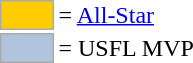<table>
<tr>
<td style="background-color:#FFCC00; border:1px solid #aaaaaa; width:2em;"></td>
<td>= <a href='#'>All-Star</a></td>
</tr>
<tr>
<td style="background-color:lightsteelblue; border:1px solid #aaaaaa; width:2em;"></td>
<td>= USFL MVP</td>
</tr>
</table>
